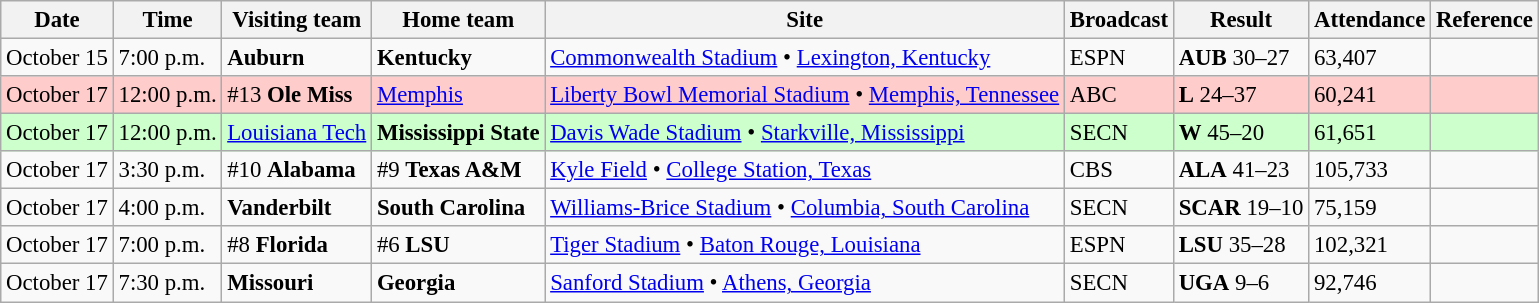<table class="wikitable" style="font-size:95%;">
<tr>
<th>Date</th>
<th>Time</th>
<th>Visiting team</th>
<th>Home team</th>
<th>Site</th>
<th>Broadcast</th>
<th>Result</th>
<th>Attendance</th>
<th class="unsortable">Reference</th>
</tr>
<tr bgcolor=>
<td>October 15</td>
<td>7:00 p.m.</td>
<td><strong>Auburn</strong></td>
<td><strong>Kentucky</strong></td>
<td><a href='#'>Commonwealth Stadium</a> • <a href='#'>Lexington, Kentucky</a></td>
<td>ESPN</td>
<td><strong>AUB</strong> 30–27</td>
<td>63,407</td>
<td></td>
</tr>
<tr bgcolor="#ffcccc">
<td>October 17</td>
<td>12:00 p.m.</td>
<td>#13 <strong>Ole Miss</strong></td>
<td><a href='#'>Memphis</a></td>
<td><a href='#'>Liberty Bowl Memorial Stadium</a> • <a href='#'>Memphis, Tennessee</a></td>
<td>ABC</td>
<td><strong>L</strong> 24–37</td>
<td>60,241</td>
<td></td>
</tr>
<tr bgcolor="#ccffcc">
<td>October 17</td>
<td>12:00 p.m.</td>
<td><a href='#'>Louisiana Tech</a></td>
<td><strong>Mississippi State</strong></td>
<td><a href='#'>Davis Wade Stadium</a> • <a href='#'>Starkville, Mississippi</a></td>
<td>SECN</td>
<td><strong>W</strong> 45–20</td>
<td>61,651</td>
<td></td>
</tr>
<tr bgcolor=>
<td>October 17</td>
<td>3:30 p.m.</td>
<td>#10 <strong>Alabama</strong></td>
<td>#9 <strong>Texas A&M</strong></td>
<td><a href='#'>Kyle Field</a> • <a href='#'>College Station, Texas</a></td>
<td>CBS</td>
<td><strong>ALA</strong> 41–23</td>
<td>105,733</td>
<td></td>
</tr>
<tr bgcolor=>
<td>October 17</td>
<td>4:00 p.m.</td>
<td><strong>Vanderbilt</strong></td>
<td><strong>South Carolina</strong></td>
<td><a href='#'>Williams-Brice Stadium</a> • <a href='#'>Columbia, South Carolina</a></td>
<td>SECN</td>
<td><strong>SCAR</strong> 19–10</td>
<td>75,159</td>
<td></td>
</tr>
<tr bgcolor=>
<td>October 17</td>
<td>7:00 p.m.</td>
<td>#8 <strong>Florida</strong></td>
<td>#6 <strong>LSU</strong></td>
<td><a href='#'>Tiger Stadium</a> • <a href='#'>Baton Rouge, Louisiana</a></td>
<td>ESPN</td>
<td><strong>LSU</strong> 35–28</td>
<td>102,321</td>
<td></td>
</tr>
<tr bgcolor=>
<td>October 17</td>
<td>7:30 p.m.</td>
<td><strong>Missouri</strong></td>
<td><strong>Georgia</strong></td>
<td><a href='#'>Sanford Stadium</a> • <a href='#'>Athens, Georgia</a></td>
<td>SECN</td>
<td><strong>UGA</strong> 9–6</td>
<td>92,746</td>
<td></td>
</tr>
</table>
